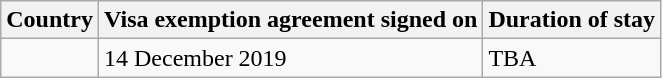<table class="wikitable sortable">
<tr>
<th>Country</th>
<th>Visa exemption agreement signed on</th>
<th>Duration of stay</th>
</tr>
<tr>
<td></td>
<td>14 December 2019</td>
<td>TBA</td>
</tr>
</table>
